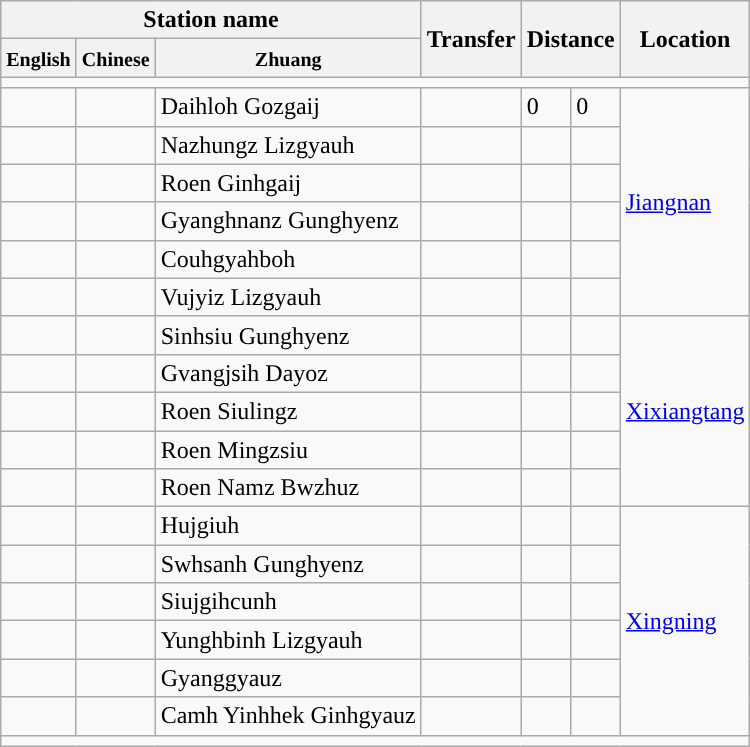<table class="wikitable">
<tr>
<th colspan=3>Station name</th>
<th rowspan=2>Transfer</th>
<th colspan="2" rowspan="2">Distance<br></th>
<th rowspan=2>Location</th>
</tr>
<tr>
<th><small>English</small></th>
<th><small>Chinese</small></th>
<th><small>Zhuang</small></th>
</tr>
<tr style="background:#">
<td colspan = "7"></td>
</tr>
<tr>
<td></td>
<td></td>
<td>Daihloh Gozgaij</td>
<td></td>
<td>0</td>
<td>0</td>
<td rowspan="6"><a href='#'>Jiangnan</a></td>
</tr>
<tr>
<td></td>
<td></td>
<td>Nazhungz Lizgyauh</td>
<td></td>
<td></td>
<td></td>
</tr>
<tr>
<td></td>
<td></td>
<td>Roen Ginhgaij</td>
<td></td>
<td></td>
<td></td>
</tr>
<tr>
<td></td>
<td></td>
<td>Gyanghnanz Gunghyenz</td>
<td></td>
<td></td>
<td></td>
</tr>
<tr>
<td></td>
<td></td>
<td>Couhgyahboh</td>
<td></td>
<td></td>
<td></td>
</tr>
<tr>
<td></td>
<td></td>
<td>Vujyiz Lizgyauh</td>
<td></td>
<td></td>
<td></td>
</tr>
<tr>
<td></td>
<td></td>
<td>Sinhsiu Gunghyenz</td>
<td></td>
<td></td>
<td></td>
<td rowspan="5"><a href='#'>Xixiangtang</a></td>
</tr>
<tr>
<td></td>
<td></td>
<td>Gvangjsih Dayoz</td>
<td></td>
<td></td>
<td></td>
</tr>
<tr>
<td></td>
<td></td>
<td>Roen Siulingz</td>
<td></td>
<td></td>
<td></td>
</tr>
<tr>
<td></td>
<td></td>
<td>Roen Mingzsiu</td>
<td></td>
<td></td>
<td></td>
</tr>
<tr>
<td></td>
<td></td>
<td>Roen Namz Bwzhuz</td>
<td></td>
<td></td>
<td></td>
</tr>
<tr>
<td></td>
<td></td>
<td>Hujgiuh</td>
<td></td>
<td></td>
<td></td>
<td rowspan="6"><a href='#'>Xingning</a></td>
</tr>
<tr>
<td></td>
<td></td>
<td>Swhsanh Gunghyenz</td>
<td></td>
<td></td>
<td></td>
</tr>
<tr>
<td></td>
<td></td>
<td>Siujgihcunh</td>
<td></td>
<td></td>
<td></td>
</tr>
<tr>
<td></td>
<td></td>
<td>Yunghbinh Lizgyauh</td>
<td></td>
<td></td>
<td></td>
</tr>
<tr>
<td></td>
<td></td>
<td>Gyanggyauz</td>
<td></td>
<td></td>
<td></td>
</tr>
<tr>
<td></td>
<td></td>
<td>Camh Yinhhek Ginhgyauz</td>
<td></td>
<td></td>
<td></td>
</tr>
<tr style="background:#">
<td colspan = "7"></td>
</tr>
</table>
